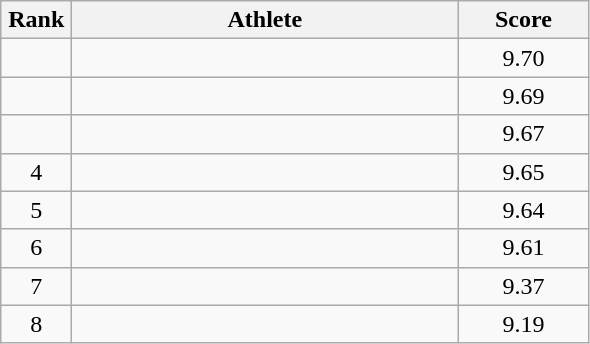<table class=wikitable style="text-align:center">
<tr>
<th width=40>Rank</th>
<th width=250>Athlete</th>
<th width=80>Score</th>
</tr>
<tr>
<td></td>
<td align=left></td>
<td>9.70</td>
</tr>
<tr>
<td></td>
<td align=left></td>
<td>9.69</td>
</tr>
<tr>
<td></td>
<td align=left></td>
<td>9.67</td>
</tr>
<tr>
<td>4</td>
<td align=left></td>
<td>9.65</td>
</tr>
<tr>
<td>5</td>
<td align=left></td>
<td>9.64</td>
</tr>
<tr>
<td>6</td>
<td align=left></td>
<td>9.61</td>
</tr>
<tr>
<td>7</td>
<td align=left></td>
<td>9.37</td>
</tr>
<tr>
<td>8</td>
<td align=left></td>
<td>9.19</td>
</tr>
</table>
